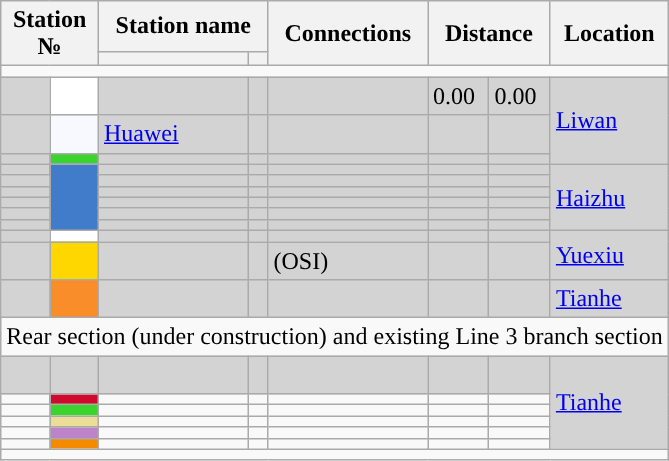<table class="wikitable">
<tr>
<th rowspan="2" colspan="2">Station<br>№</th>
<th colspan="2">Station name</th>
<th rowspan="2">Connections</th>
<th colspan="2" rowspan="2">Distance<br></th>
<th rowspan="2">Location</th>
</tr>
<tr>
<th></th>
<th></th>
</tr>
<tr style="background:#">
<td colspan = "9"></td>
</tr>
<tr bgcolor="lightgrey">
<td></td>
<td style=background:#FFFFFF></td>
<td></td>
<td></td>
<td>    </td>
<td>0.00</td>
<td>0.00</td>
<td rowspan="3"><a href='#'>Liwan</a></td>
</tr>
<tr bgcolor="lightgrey">
<td></td>
<td style=background:#F8F8FF></td>
<td><a href='#'>Huawei</a></td>
<td></td>
<td></td>
<td></td>
<td></td>
</tr>
<tr bgcolor="lightgrey">
<td></td>
<td style=background:#3bd42e></td>
<td></td>
<td></td>
<td></td>
<td></td>
<td></td>
</tr>
<tr bgcolor="lightgrey">
<td></td>
<td rowspan="6" style=background:#407cc9></td>
<td></td>
<td></td>
<td></td>
<td></td>
<td></td>
<td rowspan="6"><a href='#'>Haizhu</a></td>
</tr>
<tr bgcolor="lightgrey">
<td></td>
<td></td>
<td></td>
<td></td>
<td></td>
<td></td>
</tr>
<tr bgcolor="lightgrey">
<td></td>
<td></td>
<td></td>
<td> </td>
<td></td>
<td></td>
</tr>
<tr bgcolor="lightgrey">
<td></td>
<td></td>
<td></td>
<td> </td>
<td></td>
<td></td>
</tr>
<tr bgcolor="lightgrey">
<td></td>
<td></td>
<td></td>
<td></td>
<td></td>
<td></td>
</tr>
<tr bgcolor="lightgrey">
<td></td>
<td></td>
<td></td>
<td></td>
<td></td>
<td></td>
</tr>
<tr bgcolor="lightgrey">
<td></td>
<td style=background:#FFFFFF></td>
<td></td>
<td></td>
<td>   </td>
<td></td>
<td></td>
<td rowspan="2"><a href='#'>Yuexiu</a></td>
</tr>
<tr bgcolor="lightgrey">
<td></td>
<td style=background:#ffd700></td>
<td></td>
<td></td>
<td>  (OSI)</td>
<td></td>
<td></td>
</tr>
<tr bgcolor="lightgrey">
<td></td>
<td style=background:#f98d29></td>
<td></td>
<td></td>
<td></td>
<td></td>
<td></td>
<td><a href='#'>Tianhe</a></td>
</tr>
<tr style="background:#">
<td colspan="8"> Rear section (under construction) and existing Line 3 branch section </td>
</tr>
<tr bgcolor="lightgrey">
<td></td>
<td></td>
<td></td>
<td></td>
<td> <br> </td>
<td></td>
<td></td>
<td rowspan="6"><a href='#'>Tianhe</a></td>
</tr>
<tr>
<td></td>
<td style=background:#cf0a2c></td>
<td></td>
<td></td>
<td></td>
<td></td>
<td></td>
</tr>
<tr>
<td></td>
<td style=background:#3bd42e></td>
<td></td>
<td></td>
<td></td>
<td></td>
<td></td>
</tr>
<tr>
<td></td>
<td style=background:#ecde97></td>
<td></td>
<td></td>
<td> </td>
<td></td>
<td></td>
</tr>
<tr>
<td></td>
<td style=background:#bc83c9></td>
<td></td>
<td></td>
<td></td>
<td></td>
<td></td>
</tr>
<tr>
<td></td>
<td style=background:#f38a00></td>
<td></td>
<td></td>
<td> </td>
<td></td>
<td></td>
</tr>
<tr style="background:#">
<td colspan = "9"></td>
</tr>
</table>
